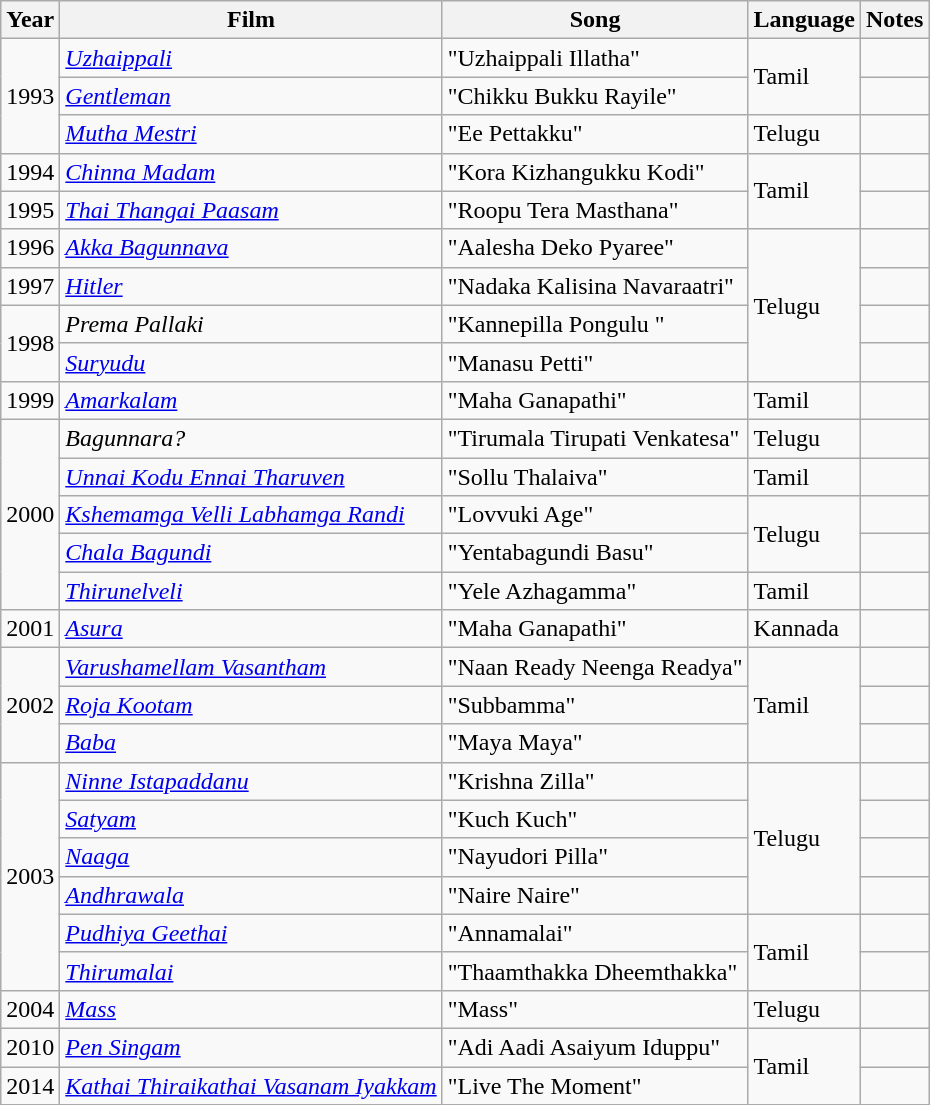<table class="wikitable sortable">
<tr>
<th scope="col">Year</th>
<th scope="col">Film</th>
<th scope="col">Song</th>
<th scope="col">Language</th>
<th scope="col" class=unsortable>Notes</th>
</tr>
<tr>
<td rowspan="3">1993</td>
<td><em><a href='#'>Uzhaippali</a></em></td>
<td>"Uzhaippali Illatha"</td>
<td rowspan="2">Tamil</td>
<td></td>
</tr>
<tr>
<td><em><a href='#'>Gentleman</a></em></td>
<td>"Chikku Bukku Rayile"</td>
<td></td>
</tr>
<tr>
<td><em><a href='#'>Mutha Mestri</a></em></td>
<td>"Ee Pettakku"</td>
<td>Telugu</td>
<td></td>
</tr>
<tr>
<td>1994</td>
<td><em><a href='#'>Chinna Madam</a></em></td>
<td>"Kora Kizhangukku Kodi"</td>
<td rowspan="2">Tamil</td>
<td></td>
</tr>
<tr>
<td>1995</td>
<td><em><a href='#'>Thai Thangai Paasam</a></em></td>
<td>"Roopu Tera Masthana"</td>
<td></td>
</tr>
<tr>
<td>1996</td>
<td><em><a href='#'>Akka Bagunnava</a></em></td>
<td>"Aalesha Deko Pyaree"</td>
<td rowspan="4">Telugu</td>
<td></td>
</tr>
<tr>
<td>1997</td>
<td><em><a href='#'>Hitler</a></em></td>
<td>"Nadaka Kalisina Navaraatri"</td>
<td></td>
</tr>
<tr>
<td rowspan="2">1998</td>
<td><em>Prema Pallaki</em></td>
<td>"Kannepilla Pongulu "</td>
<td></td>
</tr>
<tr>
<td><em><a href='#'>Suryudu</a></em></td>
<td>"Manasu Petti"</td>
<td></td>
</tr>
<tr>
<td>1999</td>
<td><em><a href='#'>Amarkalam</a></em></td>
<td>"Maha Ganapathi"</td>
<td>Tamil</td>
<td></td>
</tr>
<tr>
<td rowspan="5">2000</td>
<td><em>Bagunnara?</em></td>
<td>"Tirumala Tirupati Venkatesa"</td>
<td>Telugu</td>
<td></td>
</tr>
<tr>
<td><em><a href='#'>Unnai Kodu Ennai Tharuven</a></em></td>
<td>"Sollu Thalaiva"</td>
<td>Tamil</td>
<td></td>
</tr>
<tr>
<td><em><a href='#'>Kshemamga Velli Labhamga Randi</a></em></td>
<td>"Lovvuki Age"</td>
<td rowspan="2">Telugu</td>
<td></td>
</tr>
<tr>
<td><em><a href='#'>Chala Bagundi</a></em></td>
<td>"Yentabagundi Basu"</td>
<td></td>
</tr>
<tr>
<td><em><a href='#'>Thirunelveli</a></em></td>
<td>"Yele Azhagamma"</td>
<td>Tamil</td>
<td></td>
</tr>
<tr>
<td>2001</td>
<td><em><a href='#'>Asura</a></em></td>
<td>"Maha Ganapathi"</td>
<td>Kannada</td>
<td></td>
</tr>
<tr>
<td rowspan="3">2002</td>
<td><em><a href='#'>Varushamellam Vasantham</a></em></td>
<td>"Naan Ready Neenga Readya"</td>
<td rowspan="3">Tamil</td>
<td></td>
</tr>
<tr>
<td><em><a href='#'>Roja Kootam</a></em></td>
<td>"Subbamma"</td>
<td></td>
</tr>
<tr>
<td><em><a href='#'>Baba</a></em></td>
<td>"Maya Maya"</td>
<td></td>
</tr>
<tr>
<td rowspan="6">2003</td>
<td><em><a href='#'>Ninne Istapaddanu</a></em></td>
<td>"Krishna Zilla"</td>
<td rowspan="4">Telugu</td>
<td></td>
</tr>
<tr>
<td><em><a href='#'>Satyam</a></em></td>
<td>"Kuch Kuch"</td>
<td></td>
</tr>
<tr>
<td><em><a href='#'>Naaga</a></em></td>
<td>"Nayudori Pilla"</td>
<td></td>
</tr>
<tr>
<td><em><a href='#'>Andhrawala</a></em></td>
<td>"Naire Naire"</td>
<td></td>
</tr>
<tr>
<td><em><a href='#'>Pudhiya Geethai</a></em></td>
<td>"Annamalai"</td>
<td rowspan="2">Tamil</td>
<td></td>
</tr>
<tr>
<td><em><a href='#'>Thirumalai</a></em></td>
<td>"Thaamthakka Dheemthakka"</td>
<td></td>
</tr>
<tr>
<td>2004</td>
<td><em><a href='#'>Mass</a></em></td>
<td>"Mass"</td>
<td>Telugu</td>
<td></td>
</tr>
<tr>
<td>2010</td>
<td><em><a href='#'>Pen Singam</a></em></td>
<td>"Adi Aadi Asaiyum Iduppu"</td>
<td rowspan="2">Tamil</td>
<td></td>
</tr>
<tr>
<td>2014</td>
<td><em><a href='#'>Kathai Thiraikathai Vasanam Iyakkam</a></em></td>
<td>"Live The Moment"</td>
<td></td>
</tr>
</table>
